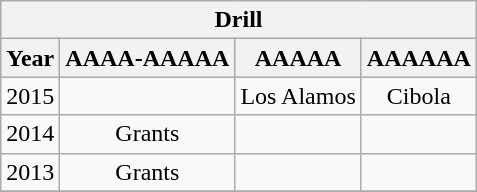<table class="wikitable" style="text-align:center">
<tr>
<th colspan="4">Drill</th>
</tr>
<tr>
<th>Year</th>
<th>AAAA-AAAAA</th>
<th>AAAAA</th>
<th>AAAAAA</th>
</tr>
<tr>
<td>2015</td>
<td></td>
<td>Los Alamos</td>
<td>Cibola</td>
</tr>
<tr>
<td>2014</td>
<td>Grants</td>
<td></td>
<td></td>
</tr>
<tr>
<td>2013</td>
<td>Grants</td>
<td></td>
<td></td>
</tr>
<tr>
</tr>
</table>
